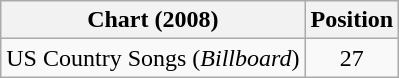<table class="wikitable sortable">
<tr>
<th scope="col">Chart (2008)</th>
<th scope="col">Position</th>
</tr>
<tr>
<td>US Country Songs (<em>Billboard</em>)</td>
<td align="center">27</td>
</tr>
</table>
